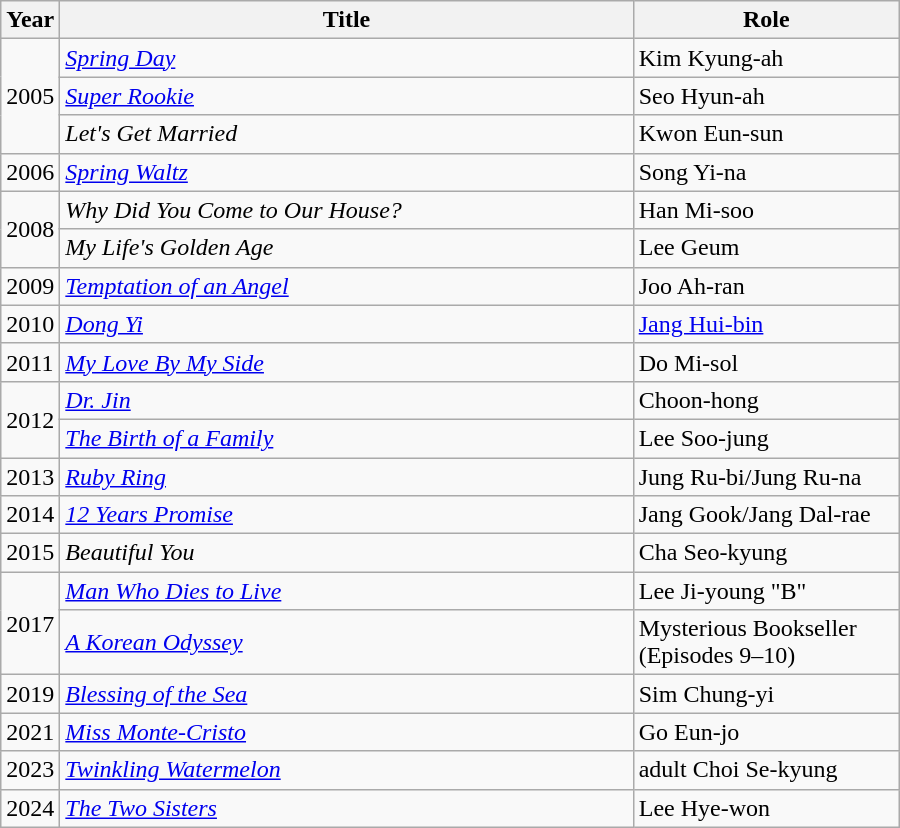<table class="wikitable" style="width:600px">
<tr>
<th width=10>Year</th>
<th>Title</th>
<th width=170>Role</th>
</tr>
<tr>
<td rowspan="3">2005</td>
<td><em><a href='#'>Spring Day</a></em></td>
<td>Kim Kyung-ah</td>
</tr>
<tr>
<td><em><a href='#'>Super Rookie</a></em></td>
<td>Seo Hyun-ah</td>
</tr>
<tr>
<td><em>Let's Get Married</em></td>
<td>Kwon Eun-sun</td>
</tr>
<tr>
<td>2006</td>
<td><em><a href='#'>Spring Waltz</a></em></td>
<td>Song Yi-na</td>
</tr>
<tr>
<td rowspan="2">2008</td>
<td><em>Why Did You Come to Our House?</em></td>
<td>Han Mi-soo</td>
</tr>
<tr>
<td><em>My Life's Golden Age</em></td>
<td>Lee Geum</td>
</tr>
<tr>
<td>2009</td>
<td><em><a href='#'>Temptation of an Angel</a></em></td>
<td>Joo Ah-ran</td>
</tr>
<tr>
<td>2010</td>
<td><em><a href='#'>Dong Yi</a></em></td>
<td><a href='#'>Jang Hui-bin</a></td>
</tr>
<tr>
<td>2011</td>
<td><em><a href='#'>My Love By My Side</a></em></td>
<td>Do Mi-sol</td>
</tr>
<tr>
<td rowspan="2">2012</td>
<td><em><a href='#'>Dr. Jin</a></em></td>
<td>Choon-hong</td>
</tr>
<tr>
<td><em><a href='#'>The Birth of a Family</a></em></td>
<td>Lee Soo-jung</td>
</tr>
<tr>
<td>2013</td>
<td><em><a href='#'>Ruby Ring</a></em></td>
<td>Jung Ru-bi/Jung Ru-na</td>
</tr>
<tr>
<td>2014</td>
<td><em><a href='#'>12 Years Promise</a></em></td>
<td>Jang Gook/Jang Dal-rae</td>
</tr>
<tr>
<td>2015</td>
<td><em>Beautiful You</em></td>
<td>Cha Seo-kyung</td>
</tr>
<tr>
<td rowspan="2">2017</td>
<td><em><a href='#'>Man Who Dies to Live</a></em></td>
<td>Lee Ji-young "B"</td>
</tr>
<tr>
<td><em><a href='#'>A Korean Odyssey</a></em></td>
<td>Mysterious Bookseller (Episodes 9–10)</td>
</tr>
<tr>
<td>2019</td>
<td><em><a href='#'>Blessing of the Sea</a></em></td>
<td>Sim Chung-yi</td>
</tr>
<tr>
<td>2021</td>
<td><em><a href='#'>Miss Monte-Cristo</a></em></td>
<td>Go Eun-jo</td>
</tr>
<tr>
<td>2023</td>
<td><em><a href='#'>Twinkling Watermelon</a></em></td>
<td>adult Choi Se-kyung</td>
</tr>
<tr>
<td>2024</td>
<td><em><a href='#'>The Two Sisters</a></em></td>
<td>Lee Hye-won</td>
</tr>
</table>
